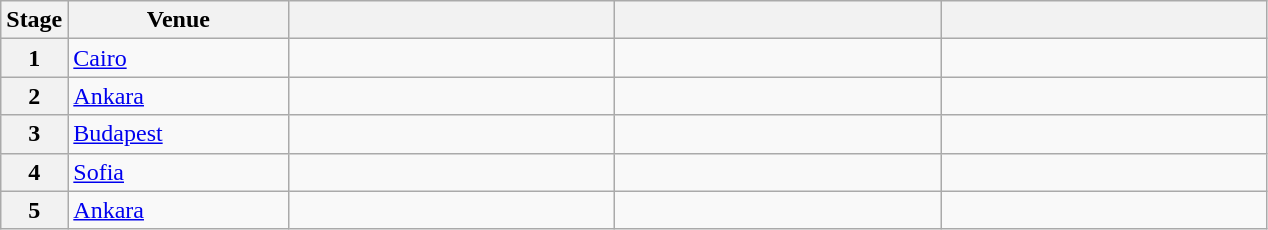<table class="wikitable">
<tr>
<th>Stage</th>
<th width=140>Venue</th>
<th width=210></th>
<th width=210></th>
<th width=210></th>
</tr>
<tr>
<th>1</th>
<td> <a href='#'>Cairo</a></td>
<td></td>
<td></td>
<td></td>
</tr>
<tr>
<th>2</th>
<td> <a href='#'>Ankara</a></td>
<td></td>
<td></td>
<td></td>
</tr>
<tr>
<th>3</th>
<td> <a href='#'>Budapest</a></td>
<td></td>
<td></td>
<td></td>
</tr>
<tr>
<th>4</th>
<td> <a href='#'>Sofia</a></td>
<td></td>
<td></td>
<td></td>
</tr>
<tr>
<th>5</th>
<td> <a href='#'>Ankara</a></td>
<td></td>
<td></td>
<td></td>
</tr>
</table>
